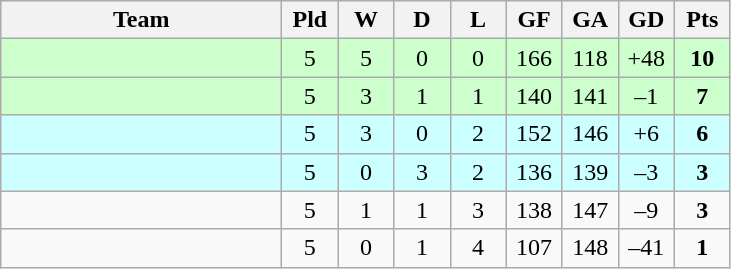<table class="wikitable" style="text-align: center;">
<tr>
<th width="180">Team</th>
<th width="30">Pld</th>
<th width="30">W</th>
<th width="30">D</th>
<th width="30">L</th>
<th width="30">GF</th>
<th width="30">GA</th>
<th width="30">GD</th>
<th width="30">Pts</th>
</tr>
<tr bgcolor=#ccffcc>
<td align="left"></td>
<td>5</td>
<td>5</td>
<td>0</td>
<td>0</td>
<td>166</td>
<td>118</td>
<td>+48</td>
<td><strong>10</strong></td>
</tr>
<tr bgcolor=#ccffcc>
<td align="left"></td>
<td>5</td>
<td>3</td>
<td>1</td>
<td>1</td>
<td>140</td>
<td>141</td>
<td>–1</td>
<td><strong>7</strong></td>
</tr>
<tr bgcolor=#ccffff>
<td align="left"></td>
<td>5</td>
<td>3</td>
<td>0</td>
<td>2</td>
<td>152</td>
<td>146</td>
<td>+6</td>
<td><strong>6</strong></td>
</tr>
<tr bgcolor=#ccffff>
<td align="left"></td>
<td>5</td>
<td>0</td>
<td>3</td>
<td>2</td>
<td>136</td>
<td>139</td>
<td>–3</td>
<td><strong>3</strong></td>
</tr>
<tr>
<td align="left"></td>
<td>5</td>
<td>1</td>
<td>1</td>
<td>3</td>
<td>138</td>
<td>147</td>
<td>–9</td>
<td><strong>3</strong></td>
</tr>
<tr>
<td align="left"></td>
<td>5</td>
<td>0</td>
<td>1</td>
<td>4</td>
<td>107</td>
<td>148</td>
<td>–41</td>
<td><strong>1</strong></td>
</tr>
</table>
